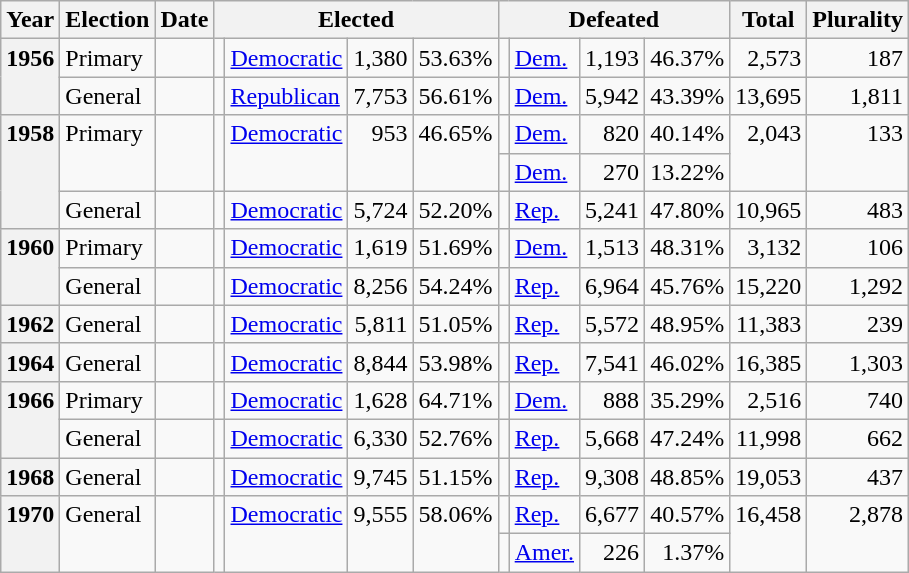<table class=wikitable>
<tr>
<th>Year</th>
<th>Election</th>
<th>Date</th>
<th ! colspan="4">Elected</th>
<th ! colspan="4">Defeated</th>
<th>Total</th>
<th>Plurality</th>
</tr>
<tr>
<th rowspan="2" valign="top">1956</th>
<td valign="top">Primary</td>
<td valign="top"></td>
<td valign="top"></td>
<td valign="top" ><a href='#'>Democratic</a></td>
<td valign="top" align="right">1,380</td>
<td valign="top" align="right">53.63%</td>
<td valign="top"></td>
<td><a href='#'>Dem.</a></td>
<td valign="top" align="right">1,193</td>
<td valign="top" align="right">46.37%</td>
<td valign="top" align="right">2,573</td>
<td valign="top" align="right">187</td>
</tr>
<tr>
<td valign="top">General</td>
<td valign="top"></td>
<td valign="top"></td>
<td valign="top" ><a href='#'>Republican</a></td>
<td valign="top" align="right">7,753</td>
<td valign="top" align="right">56.61%</td>
<td valign="top"></td>
<td><a href='#'>Dem.</a></td>
<td valign="top" align="right">5,942</td>
<td valign="top" align="right">43.39%</td>
<td valign="top" align="right">13,695</td>
<td valign="top" align="right">1,811</td>
</tr>
<tr>
<th rowspan="3" valign="top">1958</th>
<td rowspan="2" valign="top">Primary</td>
<td rowspan="2" valign="top"></td>
<td rowspan="2" valign="top"></td>
<td rowspan="2" valign="top" ><a href='#'>Democratic</a></td>
<td rowspan="2" valign="top" align="right">953</td>
<td rowspan="2" valign="top" align="right">46.65%</td>
<td valign="top"></td>
<td><a href='#'>Dem.</a></td>
<td valign="top" align="right">820</td>
<td valign="top" align="right">40.14%</td>
<td rowspan="2" valign="top" align="right">2,043</td>
<td rowspan="2" valign="top" align="right">133</td>
</tr>
<tr>
<td valign="top"></td>
<td><a href='#'>Dem.</a></td>
<td valign="top" align="right">270</td>
<td valign="top" align="right">13.22%</td>
</tr>
<tr>
<td valign="top">General</td>
<td valign="top"></td>
<td valign="top"></td>
<td valign="top" ><a href='#'>Democratic</a></td>
<td valign="top" align="right">5,724</td>
<td valign="top" align="right">52.20%</td>
<td valign="top"></td>
<td><a href='#'>Rep.</a></td>
<td valign="top" align="right">5,241</td>
<td valign="top" align="right">47.80%</td>
<td valign="top" align="right">10,965</td>
<td valign="top" align="right">483</td>
</tr>
<tr>
<th rowspan="2" valign="top">1960</th>
<td valign="top">Primary</td>
<td valign="top"></td>
<td valign="top"></td>
<td valign="top" ><a href='#'>Democratic</a></td>
<td valign="top" align="right">1,619</td>
<td valign="top" align="right">51.69%</td>
<td valign="top"></td>
<td><a href='#'>Dem.</a></td>
<td valign="top" align="right">1,513</td>
<td valign="top" align="right">48.31%</td>
<td valign="top" align="right">3,132</td>
<td valign="top" align="right">106</td>
</tr>
<tr>
<td valign="top">General</td>
<td valign="top"></td>
<td valign="top"></td>
<td valign="top" ><a href='#'>Democratic</a></td>
<td valign="top" align="right">8,256</td>
<td valign="top" align="right">54.24%</td>
<td valign="top"></td>
<td><a href='#'>Rep.</a></td>
<td valign="top" align="right">6,964</td>
<td valign="top" align="right">45.76%</td>
<td valign="top" align="right">15,220</td>
<td valign="top" align="right">1,292</td>
</tr>
<tr>
<th valign="top">1962</th>
<td valign="top">General</td>
<td valign="top"></td>
<td valign="top"></td>
<td valign="top" ><a href='#'>Democratic</a></td>
<td valign="top" align="right">5,811</td>
<td valign="top" align="right">51.05%</td>
<td valign="top"></td>
<td><a href='#'>Rep.</a></td>
<td valign="top" align="right">5,572</td>
<td valign="top" align="right">48.95%</td>
<td valign="top" align="right">11,383</td>
<td valign="top" align="right">239</td>
</tr>
<tr>
<th valign="top">1964</th>
<td valign="top">General</td>
<td valign="top"></td>
<td valign="top"></td>
<td valign="top" ><a href='#'>Democratic</a></td>
<td valign="top" align="right">8,844</td>
<td valign="top" align="right">53.98%</td>
<td valign="top"></td>
<td><a href='#'>Rep.</a></td>
<td valign="top" align="right">7,541</td>
<td valign="top" align="right">46.02%</td>
<td valign="top" align="right">16,385</td>
<td valign="top" align="right">1,303</td>
</tr>
<tr>
<th rowspan="2" valign="top">1966</th>
<td valign="top">Primary</td>
<td valign="top"></td>
<td valign="top"></td>
<td valign="top" ><a href='#'>Democratic</a></td>
<td valign="top" align="right">1,628</td>
<td valign="top" align="right">64.71%</td>
<td valign="top"></td>
<td><a href='#'>Dem.</a></td>
<td valign="top" align="right">888</td>
<td valign="top" align="right">35.29%</td>
<td valign="top" align="right">2,516</td>
<td valign="top" align="right">740</td>
</tr>
<tr>
<td valign="top">General</td>
<td valign="top"></td>
<td valign="top"></td>
<td valign="top" ><a href='#'>Democratic</a></td>
<td valign="top" align="right">6,330</td>
<td valign="top" align="right">52.76%</td>
<td valign="top"></td>
<td><a href='#'>Rep.</a></td>
<td valign="top" align="right">5,668</td>
<td valign="top" align="right">47.24%</td>
<td valign="top" align="right">11,998</td>
<td valign="top" align="right">662</td>
</tr>
<tr>
<th valign="top">1968</th>
<td valign="top">General</td>
<td valign="top"></td>
<td valign="top"></td>
<td valign="top" ><a href='#'>Democratic</a></td>
<td valign="top" align="right">9,745</td>
<td valign="top" align="right">51.15%</td>
<td valign="top"></td>
<td><a href='#'>Rep.</a></td>
<td valign="top" align="right">9,308</td>
<td valign="top" align="right">48.85%</td>
<td valign="top" align="right">19,053</td>
<td valign="top" align="right">437</td>
</tr>
<tr>
<th rowspan="2" valign="top">1970</th>
<td rowspan="2" valign="top">General</td>
<td rowspan="2" valign="top"></td>
<td rowspan="2" valign="top"></td>
<td rowspan="2" valign="top" ><a href='#'>Democratic</a></td>
<td rowspan="2" valign="top" align="right">9,555</td>
<td rowspan="2" valign="top" align="right">58.06%</td>
<td valign="top"></td>
<td><a href='#'>Rep.</a></td>
<td valign="top" align="right">6,677</td>
<td valign="top" align="right">40.57%</td>
<td rowspan="2" valign="top" align="right">16,458</td>
<td rowspan="2" valign="top" align="right">2,878</td>
</tr>
<tr>
<td valign="top"></td>
<td><a href='#'>Amer.</a></td>
<td valign="top" align="right">226</td>
<td valign="top" align="right">1.37%</td>
</tr>
</table>
